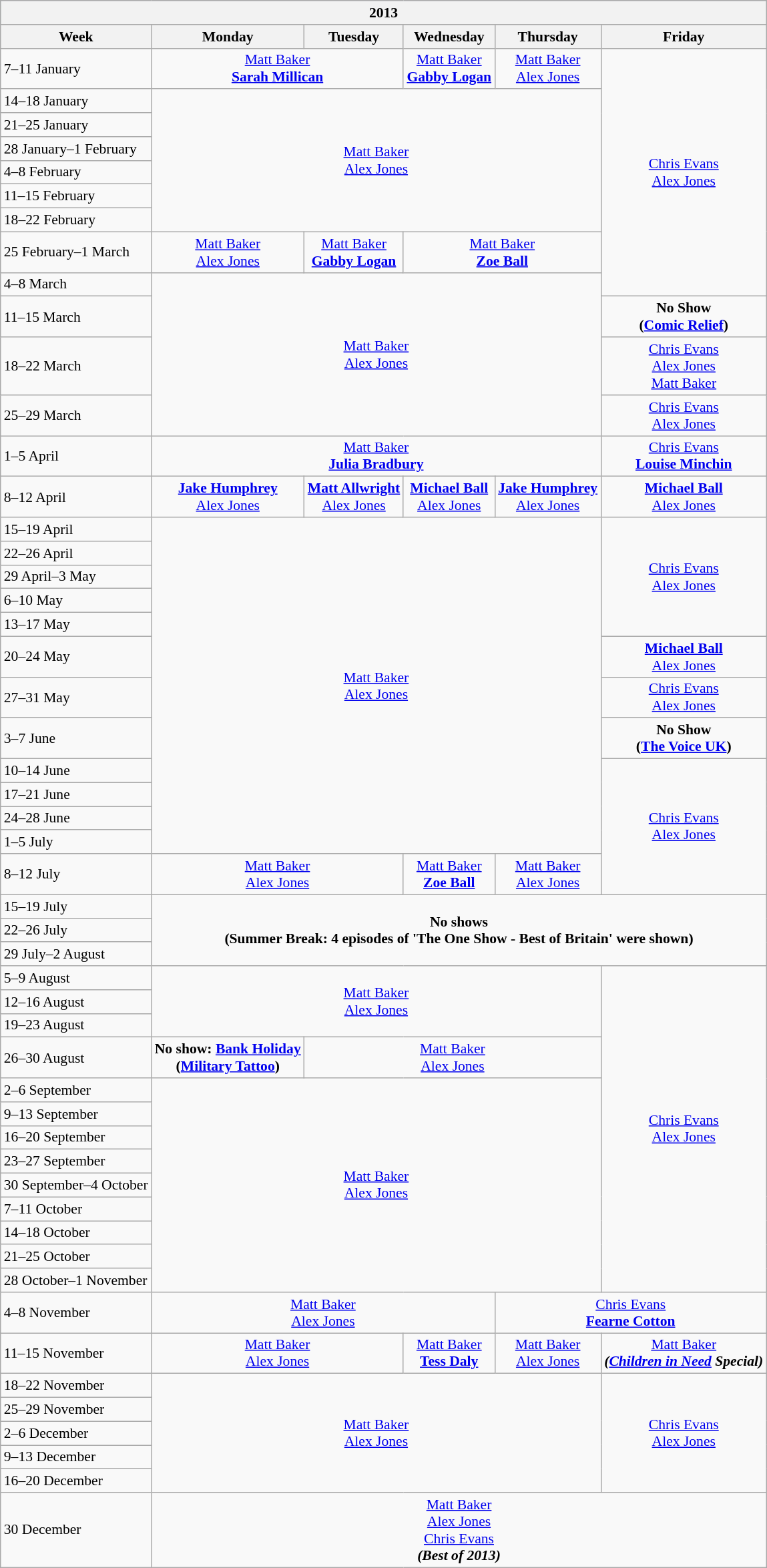<table class="wikitable mw-collapsible" style="border:1px #aaa solid; font-size:90%;">
<tr style="text-align:center; background:#b0c4de;">
<th colspan=6>2013</th>
</tr>
<tr>
<th>Week</th>
<th>Monday</th>
<th>Tuesday</th>
<th>Wednesday</th>
<th>Thursday</th>
<th>Friday</th>
</tr>
<tr>
<td>7–11 January</td>
<td colspan="2" style="text-align:center;"><a href='#'>Matt Baker</a> <br><strong><a href='#'>Sarah Millican</a></strong></td>
<td style="text-align:center;"><a href='#'>Matt Baker</a> <br><strong><a href='#'>Gabby Logan</a></strong></td>
<td style="text-align:center;"><a href='#'>Matt Baker</a> <br><a href='#'>Alex Jones</a></td>
<td rowspan="9" style="text-align:center;"><a href='#'>Chris Evans</a> <br><a href='#'>Alex Jones</a></td>
</tr>
<tr>
<td>14–18 January</td>
<td rowspan="6" colspan="4" style="text-align:center;"><a href='#'>Matt Baker</a><br><a href='#'>Alex Jones</a></td>
</tr>
<tr>
<td>21–25 January</td>
</tr>
<tr>
<td>28 January–1 February</td>
</tr>
<tr>
<td>4–8 February</td>
</tr>
<tr>
<td>11–15 February</td>
</tr>
<tr>
<td>18–22 February</td>
</tr>
<tr>
<td>25 February–1 March</td>
<td style="text-align:center;"><a href='#'>Matt Baker</a><br><a href='#'>Alex Jones</a></td>
<td style="text-align:center;"><a href='#'>Matt Baker</a><br><strong><a href='#'>Gabby Logan</a></strong></td>
<td colspan="2" style="text-align:center;"><a href='#'>Matt Baker</a><br><strong><a href='#'>Zoe Ball</a></strong></td>
</tr>
<tr>
<td>4–8 March</td>
<td colspan="4" rowspan="4" style="text-align:center;"><a href='#'>Matt Baker</a><br><a href='#'>Alex Jones</a></td>
</tr>
<tr>
<td>11–15 March</td>
<td style="text-align:center;"><strong>No Show<br>(<a href='#'>Comic Relief</a>)</strong></td>
</tr>
<tr>
<td>18–22 March</td>
<td style="text-align:center;"><a href='#'>Chris Evans</a><br><a href='#'>Alex Jones</a><br><a href='#'>Matt Baker</a></td>
</tr>
<tr>
<td>25–29 March</td>
<td style="text-align:center;"><a href='#'>Chris Evans</a><br><a href='#'>Alex Jones</a></td>
</tr>
<tr>
<td>1–5 April</td>
<td colspan="4" style="text-align:center;"><a href='#'>Matt Baker</a><br><strong><a href='#'>Julia Bradbury</a></strong></td>
<td style="text-align:center;"><a href='#'>Chris Evans</a><br><strong><a href='#'>Louise Minchin</a></strong></td>
</tr>
<tr>
<td>8–12 April</td>
<td style="text-align:center;"><strong><a href='#'>Jake Humphrey</a></strong><br><a href='#'>Alex Jones</a></td>
<td style="text-align:center;"><strong><a href='#'>Matt Allwright</a></strong><br><a href='#'>Alex Jones</a></td>
<td style="text-align:center;"><strong><a href='#'>Michael Ball</a></strong><br><a href='#'>Alex Jones</a></td>
<td style="text-align:center;"><strong><a href='#'>Jake Humphrey</a></strong><br><a href='#'>Alex Jones</a></td>
<td style="text-align:center;"><strong><a href='#'>Michael Ball</a></strong><br><a href='#'>Alex Jones</a></td>
</tr>
<tr>
<td>15–19 April</td>
<td colspan="4" rowspan="12" style="text-align:center;"><a href='#'>Matt Baker</a><br><a href='#'>Alex Jones</a></td>
<td rowspan="5" style="text-align:center;"><a href='#'>Chris Evans</a><br><a href='#'>Alex Jones</a></td>
</tr>
<tr>
<td>22–26 April</td>
</tr>
<tr>
<td>29 April–3 May</td>
</tr>
<tr>
<td>6–10 May</td>
</tr>
<tr>
<td>13–17 May</td>
</tr>
<tr>
<td>20–24 May</td>
<td style="text-align:center;"><strong><a href='#'>Michael Ball</a></strong><br><a href='#'>Alex Jones</a></td>
</tr>
<tr>
<td>27–31 May</td>
<td style="text-align:center;"><a href='#'>Chris Evans</a><br><a href='#'>Alex Jones</a></td>
</tr>
<tr>
<td>3–7 June</td>
<td style="text-align:center;"><strong>No Show<br>(<a href='#'>The Voice UK</a>)</strong></td>
</tr>
<tr>
<td>10–14 June</td>
<td rowspan="5" style="text-align:center;"><a href='#'>Chris Evans</a><br><a href='#'>Alex Jones</a></td>
</tr>
<tr>
<td>17–21 June</td>
</tr>
<tr>
<td>24–28 June</td>
</tr>
<tr>
<td>1–5 July</td>
</tr>
<tr>
<td>8–12 July</td>
<td colspan="2" style="text-align:center;"><a href='#'>Matt Baker</a><br><a href='#'>Alex Jones</a></td>
<td style="text-align:center;"><a href='#'>Matt Baker</a><br><strong><a href='#'>Zoe Ball</a></strong></td>
<td style="text-align:center;"><a href='#'>Matt Baker</a><br><a href='#'>Alex Jones</a></td>
</tr>
<tr>
<td>15–19 July</td>
<td rowspan="3" colspan="5" style="text-align:center;"><strong>No shows<br>(Summer Break: 4 episodes of 'The One Show - Best of Britain' were shown)</strong></td>
</tr>
<tr>
<td>22–26 July</td>
</tr>
<tr>
<td>29 July–2 August</td>
</tr>
<tr>
<td>5–9 August</td>
<td colspan="4" rowspan="3" style="text-align:center;"><a href='#'>Matt Baker</a><br><a href='#'>Alex Jones</a></td>
<td rowspan="13" style="text-align:center;"><a href='#'>Chris Evans</a><br><a href='#'>Alex Jones</a></td>
</tr>
<tr>
<td>12–16 August</td>
</tr>
<tr>
<td>19–23 August</td>
</tr>
<tr>
<td>26–30 August</td>
<td style="text-align:center;"><strong>No show: <a href='#'>Bank Holiday</a><br>(<a href='#'>Military Tattoo</a>)</strong></td>
<td colspan="3" style="text-align:center;"><a href='#'>Matt Baker</a><br><a href='#'>Alex Jones</a></td>
</tr>
<tr>
<td>2–6 September</td>
<td colspan="4" rowspan="9" style="text-align:center;"><a href='#'>Matt Baker</a><br><a href='#'>Alex Jones</a></td>
</tr>
<tr>
<td>9–13 September</td>
</tr>
<tr>
<td>16–20 September</td>
</tr>
<tr>
<td>23–27 September</td>
</tr>
<tr>
<td>30 September–4 October</td>
</tr>
<tr>
<td>7–11 October</td>
</tr>
<tr>
<td>14–18 October</td>
</tr>
<tr>
<td>21–25 October</td>
</tr>
<tr>
<td>28 October–1 November</td>
</tr>
<tr>
<td>4–8 November</td>
<td colspan="3" style="text-align:center;"><a href='#'>Matt Baker</a><br><a href='#'>Alex Jones</a></td>
<td colspan="2" style="text-align:center;"><a href='#'>Chris Evans</a><br><strong><a href='#'>Fearne Cotton</a></strong></td>
</tr>
<tr>
<td>11–15 November</td>
<td colspan="2" style="text-align:center;"><a href='#'>Matt Baker</a><br><a href='#'>Alex Jones</a></td>
<td style="text-align:center;"><a href='#'>Matt Baker</a><br><strong><a href='#'>Tess Daly</a></strong></td>
<td style="text-align:center;"><a href='#'>Matt Baker</a><br><a href='#'>Alex Jones</a></td>
<td style="text-align:center;"><a href='#'>Matt Baker</a><br> <strong><em>(<a href='#'>Children in Need</a> Special)</em></strong></td>
</tr>
<tr>
<td>18–22 November</td>
<td colspan="4" rowspan="5" style="text-align:center;"><a href='#'>Matt Baker</a><br><a href='#'>Alex Jones</a></td>
<td rowspan="5" style="text-align:center;"><a href='#'>Chris Evans</a><br><a href='#'>Alex Jones</a></td>
</tr>
<tr>
<td>25–29 November</td>
</tr>
<tr>
<td>2–6 December</td>
</tr>
<tr>
<td>9–13 December</td>
</tr>
<tr>
<td>16–20 December</td>
</tr>
<tr>
<td>30 December</td>
<td colspan="5" style="text-align:center;"><a href='#'>Matt Baker</a> <br><a href='#'>Alex Jones</a> <br><a href='#'>Chris Evans</a> <br> <strong><em>(Best of 2013)</em></strong></td>
</tr>
</table>
